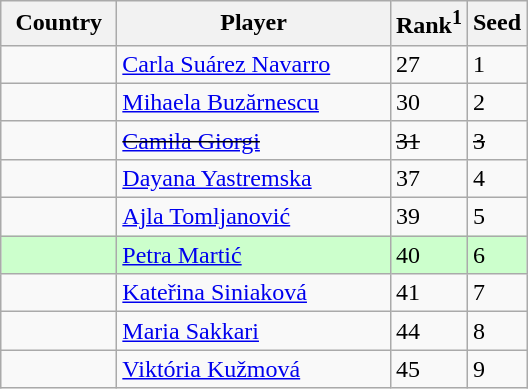<table class="sortable wikitable">
<tr>
<th width="70">Country</th>
<th width="175">Player</th>
<th>Rank<sup>1</sup></th>
<th>Seed</th>
</tr>
<tr>
<td></td>
<td><a href='#'>Carla Suárez Navarro</a></td>
<td>27</td>
<td>1</td>
</tr>
<tr>
<td></td>
<td><a href='#'>Mihaela Buzărnescu</a></td>
<td>30</td>
<td>2</td>
</tr>
<tr>
<td><s></s></td>
<td><s><a href='#'>Camila Giorgi</a></s></td>
<td><s>31</s></td>
<td><s>3</s></td>
</tr>
<tr>
<td></td>
<td><a href='#'>Dayana Yastremska</a></td>
<td>37</td>
<td>4</td>
</tr>
<tr>
<td></td>
<td><a href='#'>Ajla Tomljanović</a></td>
<td>39</td>
<td>5</td>
</tr>
<tr style="background:#cfc;">
<td></td>
<td><a href='#'>Petra Martić</a></td>
<td>40</td>
<td>6</td>
</tr>
<tr>
<td></td>
<td><a href='#'>Kateřina Siniaková</a></td>
<td>41</td>
<td>7</td>
</tr>
<tr>
<td></td>
<td><a href='#'>Maria Sakkari</a></td>
<td>44</td>
<td>8</td>
</tr>
<tr>
<td></td>
<td><a href='#'>Viktória Kužmová</a></td>
<td>45</td>
<td>9</td>
</tr>
</table>
